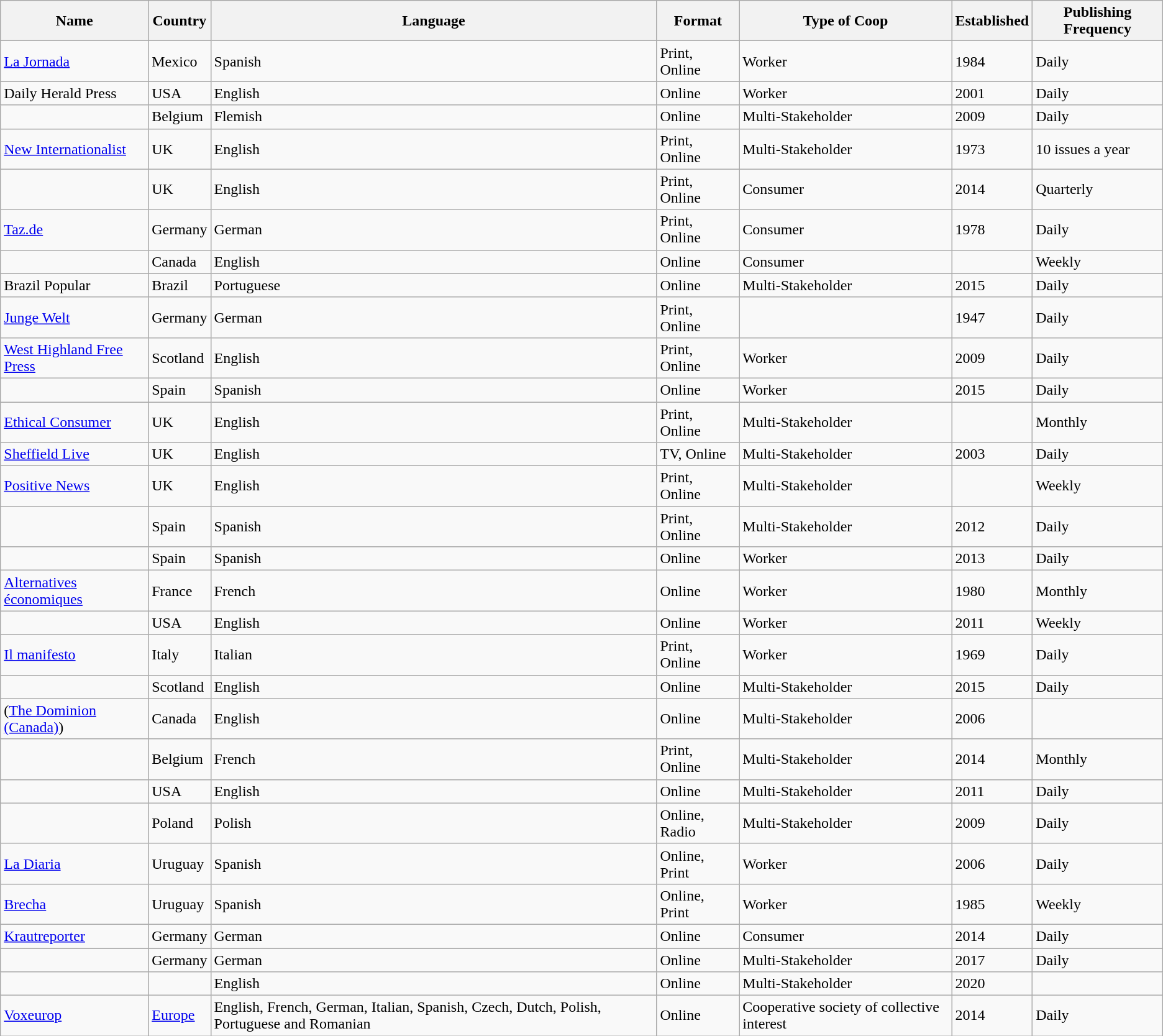<table class="wikitable sortable">
<tr>
<th>Name</th>
<th>Country</th>
<th>Language</th>
<th>Format</th>
<th>Type of Coop</th>
<th>Established</th>
<th>Publishing Frequency</th>
</tr>
<tr>
<td><a href='#'>La Jornada</a></td>
<td>Mexico</td>
<td>Spanish</td>
<td>Print, Online</td>
<td>Worker</td>
<td>1984</td>
<td>Daily</td>
</tr>
<tr>
<td>Daily Herald Press</td>
<td>USA</td>
<td>English</td>
<td>Online</td>
<td>Worker</td>
<td>2001</td>
<td>Daily</td>
</tr>
<tr>
<td></td>
<td>Belgium</td>
<td>Flemish</td>
<td>Online</td>
<td>Multi-Stakeholder</td>
<td>2009</td>
<td>Daily</td>
</tr>
<tr>
<td><a href='#'>New Internationalist</a></td>
<td>UK</td>
<td>English</td>
<td>Print, Online</td>
<td>Multi-Stakeholder</td>
<td>1973</td>
<td>10 issues a year</td>
</tr>
<tr>
<td></td>
<td>UK</td>
<td>English</td>
<td>Print, Online</td>
<td>Consumer</td>
<td>2014</td>
<td>Quarterly</td>
</tr>
<tr>
<td><a href='#'>Taz.de</a></td>
<td>Germany</td>
<td>German</td>
<td>Print, Online</td>
<td>Consumer</td>
<td>1978</td>
<td>Daily</td>
</tr>
<tr>
<td></td>
<td>Canada</td>
<td>English</td>
<td>Online</td>
<td>Consumer</td>
<td></td>
<td>Weekly</td>
</tr>
<tr>
<td>Brazil Popular</td>
<td>Brazil</td>
<td>Portuguese</td>
<td>Online</td>
<td>Multi-Stakeholder</td>
<td>2015</td>
<td>Daily</td>
</tr>
<tr>
<td><a href='#'>Junge Welt</a></td>
<td>Germany</td>
<td>German</td>
<td>Print, Online</td>
<td></td>
<td>1947</td>
<td>Daily</td>
</tr>
<tr>
<td><a href='#'>West Highland Free Press</a></td>
<td>Scotland</td>
<td>English</td>
<td>Print, Online</td>
<td>Worker</td>
<td>2009</td>
<td>Daily</td>
</tr>
<tr>
<td></td>
<td>Spain</td>
<td>Spanish</td>
<td>Online</td>
<td>Worker</td>
<td>2015</td>
<td>Daily</td>
</tr>
<tr>
<td><a href='#'>Ethical Consumer</a></td>
<td>UK</td>
<td>English</td>
<td>Print, Online</td>
<td>Multi-Stakeholder</td>
<td></td>
<td>Monthly</td>
</tr>
<tr>
<td><a href='#'>Sheffield Live</a></td>
<td>UK</td>
<td>English</td>
<td>TV, Online</td>
<td>Multi-Stakeholder</td>
<td>2003</td>
<td>Daily</td>
</tr>
<tr>
<td><a href='#'>Positive News</a></td>
<td>UK</td>
<td>English</td>
<td>Print, Online</td>
<td>Multi-Stakeholder</td>
<td></td>
<td>Weekly</td>
</tr>
<tr>
<td></td>
<td>Spain</td>
<td>Spanish</td>
<td>Print, Online</td>
<td>Multi-Stakeholder</td>
<td>2012</td>
<td>Daily</td>
</tr>
<tr>
<td></td>
<td>Spain</td>
<td>Spanish</td>
<td>Online</td>
<td>Worker</td>
<td>2013</td>
<td>Daily</td>
</tr>
<tr>
<td><a href='#'>Alternatives économiques</a></td>
<td>France</td>
<td>French</td>
<td>Online</td>
<td>Worker</td>
<td>1980</td>
<td>Monthly</td>
</tr>
<tr>
<td></td>
<td>USA</td>
<td>English</td>
<td>Online</td>
<td>Worker</td>
<td>2011</td>
<td>Weekly</td>
</tr>
<tr>
<td><a href='#'>Il manifesto</a></td>
<td>Italy</td>
<td>Italian</td>
<td>Print, Online</td>
<td>Worker</td>
<td>1969</td>
<td>Daily</td>
</tr>
<tr>
<td></td>
<td>Scotland</td>
<td>English</td>
<td>Online</td>
<td>Multi-Stakeholder</td>
<td>2015</td>
<td>Daily</td>
</tr>
<tr>
<td> (<a href='#'>The Dominion (Canada)</a>)</td>
<td>Canada</td>
<td>English</td>
<td>Online</td>
<td>Multi-Stakeholder</td>
<td>2006</td>
<td></td>
</tr>
<tr>
<td></td>
<td>Belgium</td>
<td>French</td>
<td>Print, Online</td>
<td>Multi-Stakeholder</td>
<td>2014</td>
<td>Monthly</td>
</tr>
<tr>
<td></td>
<td>USA</td>
<td>English</td>
<td>Online</td>
<td>Multi-Stakeholder</td>
<td>2011</td>
<td>Daily</td>
</tr>
<tr>
<td></td>
<td>Poland</td>
<td>Polish</td>
<td>Online, Radio</td>
<td>Multi-Stakeholder</td>
<td>2009</td>
<td>Daily</td>
</tr>
<tr>
<td><a href='#'>La Diaria</a></td>
<td>Uruguay</td>
<td>Spanish</td>
<td>Online, Print</td>
<td>Worker</td>
<td>2006</td>
<td>Daily</td>
</tr>
<tr>
<td><a href='#'>Brecha</a></td>
<td>Uruguay</td>
<td>Spanish</td>
<td>Online, Print</td>
<td>Worker</td>
<td>1985</td>
<td>Weekly</td>
</tr>
<tr>
<td><a href='#'>Krautreporter</a></td>
<td>Germany</td>
<td>German</td>
<td>Online</td>
<td>Consumer</td>
<td>2014</td>
<td>Daily</td>
</tr>
<tr>
<td></td>
<td>Germany</td>
<td>German</td>
<td>Online</td>
<td>Multi-Stakeholder</td>
<td>2017</td>
<td>Daily</td>
</tr>
<tr>
<td></td>
<td></td>
<td>English</td>
<td>Online</td>
<td>Multi-Stakeholder</td>
<td>2020</td>
<td></td>
</tr>
<tr>
<td><a href='#'>Voxeurop</a></td>
<td><a href='#'>Europe</a></td>
<td>English, French, German, Italian, Spanish, Czech, Dutch, Polish, Portuguese and Romanian</td>
<td>Online</td>
<td>Cooperative society of collective interest</td>
<td>2014</td>
<td>Daily</td>
</tr>
</table>
